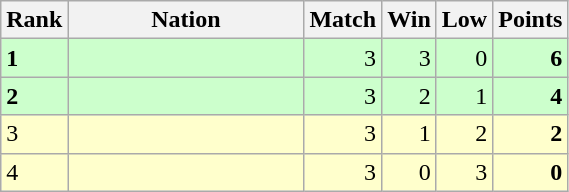<table class="wikitable">
<tr>
<th width=20>Rank</th>
<th width=150>Nation</th>
<th width=20>Match</th>
<th width=20>Win</th>
<th width=20>Low</th>
<th width=20>Points</th>
</tr>
<tr align="right" style="background:#ccffcc;">
<td align="left"><strong>1</strong></td>
<td align="left"></td>
<td>3</td>
<td>3</td>
<td>0</td>
<td><strong>6</strong></td>
</tr>
<tr align="right" style="background:#ccffcc;">
<td align="left"><strong>2</strong></td>
<td align="left"></td>
<td>3</td>
<td>2</td>
<td>1</td>
<td><strong>4</strong></td>
</tr>
<tr align="right" style="background:#ffffcc;">
<td align="left">3</td>
<td align="left"></td>
<td>3</td>
<td>1</td>
<td>2</td>
<td><strong>2</strong></td>
</tr>
<tr align="right" style="background:#ffffcc;">
<td align="left">4</td>
<td align="left"></td>
<td>3</td>
<td>0</td>
<td>3</td>
<td><strong>0</strong></td>
</tr>
</table>
